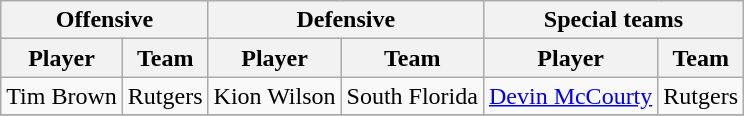<table class="wikitable" border="1">
<tr>
<th colspan="2">Offensive</th>
<th colspan="2">Defensive</th>
<th colspan="2">Special teams</th>
</tr>
<tr>
<th>Player</th>
<th>Team</th>
<th>Player</th>
<th>Team</th>
<th>Player</th>
<th>Team</th>
</tr>
<tr>
<td>Tim Brown</td>
<td>Rutgers</td>
<td>Kion Wilson</td>
<td>South Florida</td>
<td><a href='#'>Devin McCourty</a></td>
<td>Rutgers</td>
</tr>
<tr>
</tr>
</table>
